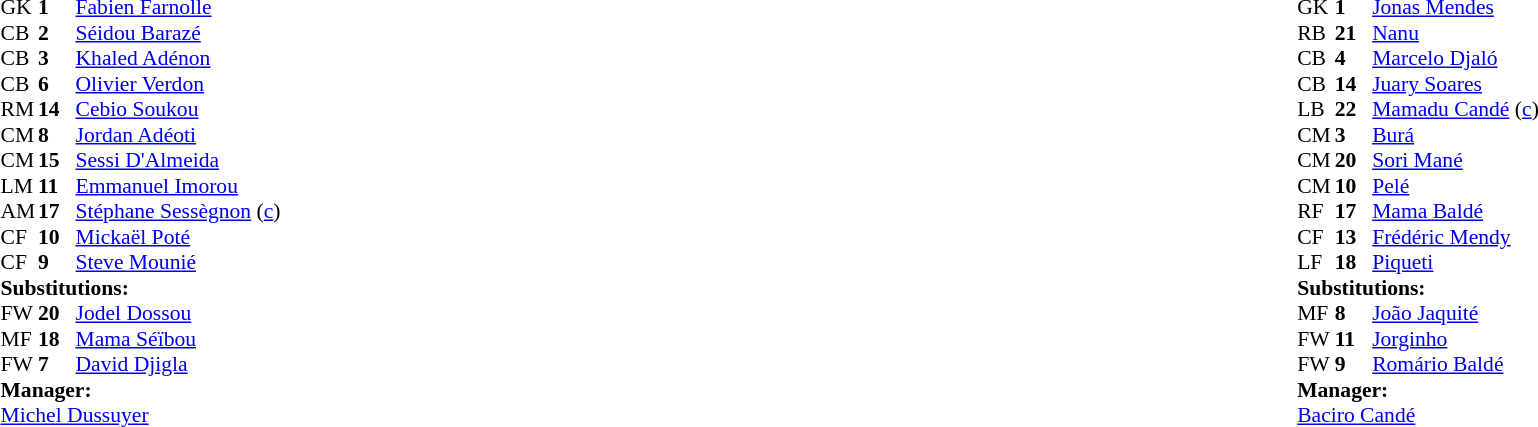<table width="100%">
<tr>
<td valign="top" width="40%"><br><table style="font-size:90%" cellspacing="0" cellpadding="0">
<tr>
<th width=25></th>
<th width=25></th>
</tr>
<tr>
<td>GK</td>
<td><strong>1</strong></td>
<td><a href='#'>Fabien Farnolle</a></td>
</tr>
<tr>
<td>CB</td>
<td><strong>2</strong></td>
<td><a href='#'>Séidou Barazé</a></td>
</tr>
<tr>
<td>CB</td>
<td><strong>3</strong></td>
<td><a href='#'>Khaled Adénon</a></td>
</tr>
<tr>
<td>CB</td>
<td><strong>6</strong></td>
<td><a href='#'>Olivier Verdon</a></td>
</tr>
<tr>
<td>RM</td>
<td><strong>14</strong></td>
<td><a href='#'>Cebio Soukou</a></td>
<td></td>
<td></td>
</tr>
<tr>
<td>CM</td>
<td><strong>8</strong></td>
<td><a href='#'>Jordan Adéoti</a></td>
<td></td>
</tr>
<tr>
<td>CM</td>
<td><strong>15</strong></td>
<td><a href='#'>Sessi D'Almeida</a></td>
<td></td>
<td></td>
</tr>
<tr>
<td>LM</td>
<td><strong>11</strong></td>
<td><a href='#'>Emmanuel Imorou</a></td>
</tr>
<tr>
<td>AM</td>
<td><strong>17</strong></td>
<td><a href='#'>Stéphane Sessègnon</a> (<a href='#'>c</a>)</td>
</tr>
<tr>
<td>CF</td>
<td><strong>10</strong></td>
<td><a href='#'>Mickaël Poté</a></td>
<td></td>
<td></td>
</tr>
<tr>
<td>CF</td>
<td><strong>9</strong></td>
<td><a href='#'>Steve Mounié</a></td>
</tr>
<tr>
<td colspan=3><strong>Substitutions:</strong></td>
</tr>
<tr>
<td>FW</td>
<td><strong>20</strong></td>
<td><a href='#'>Jodel Dossou</a></td>
<td></td>
<td></td>
</tr>
<tr>
<td>MF</td>
<td><strong>18</strong></td>
<td><a href='#'>Mama Séïbou</a></td>
<td></td>
<td></td>
</tr>
<tr>
<td>FW</td>
<td><strong>7</strong></td>
<td><a href='#'>David Djigla</a></td>
<td></td>
<td></td>
</tr>
<tr>
<td colspan=3><strong>Manager:</strong></td>
</tr>
<tr>
<td colspan=3> <a href='#'>Michel Dussuyer</a></td>
</tr>
</table>
</td>
<td valign="top"></td>
<td valign="top" width="50%"><br><table style="font-size:90%; margin:auto" cellspacing="0" cellpadding="0">
<tr>
<th width=25></th>
<th width=25></th>
</tr>
<tr>
<td>GK</td>
<td><strong>1</strong></td>
<td><a href='#'>Jonas Mendes</a></td>
</tr>
<tr>
<td>RB</td>
<td><strong>21</strong></td>
<td><a href='#'>Nanu</a></td>
<td></td>
</tr>
<tr>
<td>CB</td>
<td><strong>4</strong></td>
<td><a href='#'>Marcelo Djaló</a></td>
</tr>
<tr>
<td>CB</td>
<td><strong>14</strong></td>
<td><a href='#'>Juary Soares</a></td>
</tr>
<tr>
<td>LB</td>
<td><strong>22</strong></td>
<td><a href='#'>Mamadu Candé</a> (<a href='#'>c</a>)</td>
</tr>
<tr>
<td>CM</td>
<td><strong>3</strong></td>
<td><a href='#'>Burá</a></td>
</tr>
<tr>
<td>CM</td>
<td><strong>20</strong></td>
<td><a href='#'>Sori Mané</a></td>
</tr>
<tr>
<td>CM</td>
<td><strong>10</strong></td>
<td><a href='#'>Pelé</a></td>
<td></td>
<td></td>
</tr>
<tr>
<td>RF</td>
<td><strong>17</strong></td>
<td><a href='#'>Mama Baldé</a></td>
<td></td>
<td></td>
</tr>
<tr>
<td>CF</td>
<td><strong>13</strong></td>
<td><a href='#'>Frédéric Mendy</a></td>
</tr>
<tr>
<td>LF</td>
<td><strong>18</strong></td>
<td><a href='#'>Piqueti</a></td>
<td></td>
<td></td>
</tr>
<tr>
<td colspan=3><strong>Substitutions:</strong></td>
</tr>
<tr>
<td>MF</td>
<td><strong>8</strong></td>
<td><a href='#'>João Jaquité</a></td>
<td></td>
<td></td>
</tr>
<tr>
<td>FW</td>
<td><strong>11</strong></td>
<td><a href='#'>Jorginho</a></td>
<td></td>
<td></td>
</tr>
<tr>
<td>FW</td>
<td><strong>9</strong></td>
<td><a href='#'>Romário Baldé</a></td>
<td></td>
<td></td>
</tr>
<tr>
<td colspan=3><strong>Manager:</strong></td>
</tr>
<tr>
<td colspan=3><a href='#'>Baciro Candé</a></td>
</tr>
</table>
</td>
</tr>
</table>
